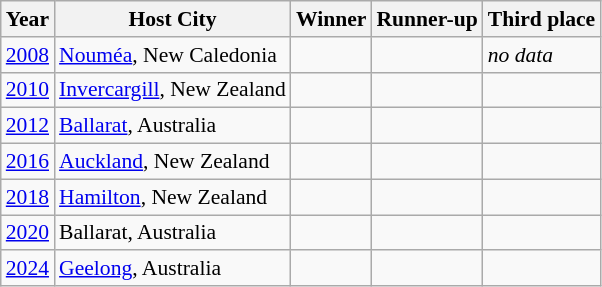<table class=wikitable style="font-size:90%;">
<tr>
<th>Year</th>
<th>Host City</th>
<th>Winner</th>
<th>Runner-up</th>
<th>Third place</th>
</tr>
<tr>
<td><a href='#'>2008</a></td>
<td><a href='#'>Nouméa</a>, New Caledonia</td>
<td></td>
<td></td>
<td><em>no data</em></td>
</tr>
<tr>
<td><a href='#'>2010</a></td>
<td><a href='#'>Invercargill</a>, New Zealand</td>
<td></td>
<td></td>
<td></td>
</tr>
<tr>
<td><a href='#'>2012</a></td>
<td><a href='#'>Ballarat</a>, Australia</td>
<td></td>
<td></td>
<td></td>
</tr>
<tr>
<td><a href='#'>2016</a></td>
<td><a href='#'>Auckland</a>, New Zealand</td>
<td></td>
<td></td>
<td></td>
</tr>
<tr>
<td><a href='#'>2018</a></td>
<td><a href='#'>Hamilton</a>, New Zealand</td>
<td></td>
<td></td>
<td></td>
</tr>
<tr>
<td><a href='#'>2020</a></td>
<td>Ballarat, Australia</td>
<td></td>
<td></td>
<td></td>
</tr>
<tr>
<td><a href='#'>2024</a></td>
<td><a href='#'>Geelong</a>, Australia</td>
<td></td>
<td></td>
<td></td>
</tr>
</table>
